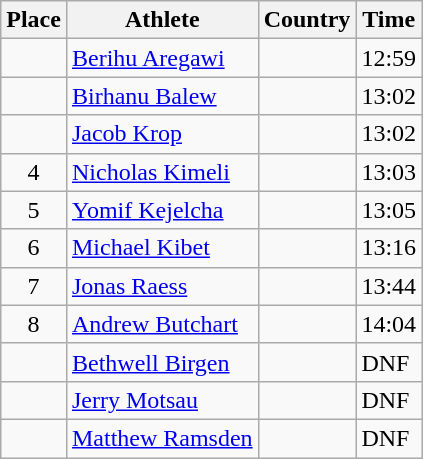<table class="wikitable">
<tr>
<th>Place</th>
<th>Athlete</th>
<th>Country</th>
<th>Time</th>
</tr>
<tr>
<td align=center></td>
<td><a href='#'>Berihu Aregawi</a></td>
<td></td>
<td>12:59</td>
</tr>
<tr>
<td align=center></td>
<td><a href='#'>Birhanu Balew</a></td>
<td></td>
<td>13:02</td>
</tr>
<tr>
<td align=center></td>
<td><a href='#'>Jacob Krop</a></td>
<td></td>
<td>13:02</td>
</tr>
<tr>
<td align=center>4</td>
<td><a href='#'>Nicholas Kimeli</a></td>
<td></td>
<td>13:03</td>
</tr>
<tr>
<td align=center>5</td>
<td><a href='#'>Yomif Kejelcha</a></td>
<td></td>
<td>13:05</td>
</tr>
<tr>
<td align=center>6</td>
<td><a href='#'>Michael Kibet</a></td>
<td></td>
<td>13:16</td>
</tr>
<tr>
<td align=center>7</td>
<td><a href='#'>Jonas Raess</a></td>
<td></td>
<td>13:44</td>
</tr>
<tr>
<td align=center>8</td>
<td><a href='#'>Andrew Butchart</a></td>
<td></td>
<td>14:04</td>
</tr>
<tr>
<td align=center></td>
<td><a href='#'>Bethwell Birgen</a></td>
<td></td>
<td>DNF</td>
</tr>
<tr>
<td align=center></td>
<td><a href='#'>Jerry Motsau</a></td>
<td></td>
<td>DNF</td>
</tr>
<tr>
<td align=center></td>
<td><a href='#'>Matthew Ramsden</a></td>
<td></td>
<td>DNF</td>
</tr>
</table>
